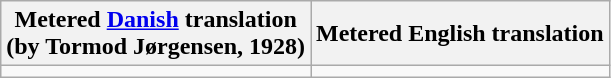<table class="wikitable">
<tr>
<th>Metered <a href='#'>Danish</a> translation<br>(by Tormod Jørgensen, 1928)</th>
<th>Metered English translation</th>
</tr>
<tr style="vertical-align:top; white-space:nowrap;">
<td></td>
<td></td>
</tr>
</table>
